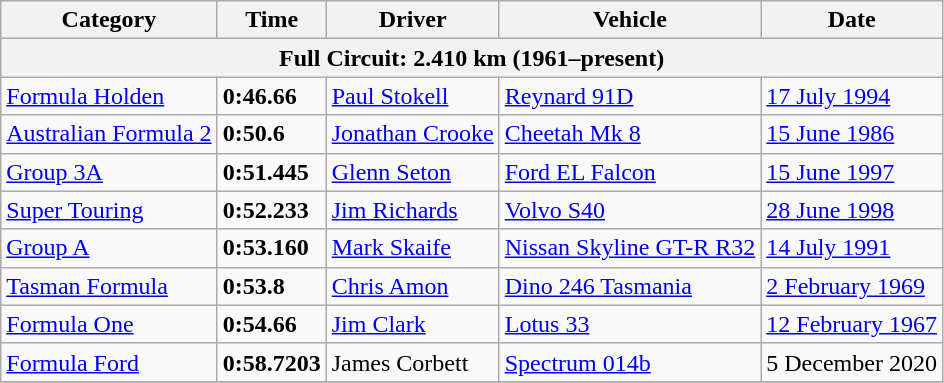<table class="wikitable">
<tr>
<th>Category</th>
<th>Time</th>
<th>Driver</th>
<th>Vehicle</th>
<th>Date</th>
</tr>
<tr>
<th colspan=5>Full Circuit: 2.410 km (1961–present)</th>
</tr>
<tr>
<td><a href='#'>Formula Holden</a></td>
<td><strong>0:46.66</strong></td>
<td><a href='#'>Paul Stokell</a></td>
<td><a href='#'>Reynard 91D</a></td>
<td><a href='#'>17 July 1994</a></td>
</tr>
<tr>
<td><a href='#'>Australian Formula 2</a></td>
<td><strong>0:50.6</strong></td>
<td><a href='#'>Jonathan Crooke</a></td>
<td><a href='#'>Cheetah Mk 8</a></td>
<td><a href='#'>15 June 1986</a></td>
</tr>
<tr>
<td><a href='#'>Group 3A</a></td>
<td><strong>0:51.445</strong></td>
<td><a href='#'>Glenn Seton</a></td>
<td><a href='#'>Ford EL Falcon</a></td>
<td><a href='#'>15 June 1997</a></td>
</tr>
<tr>
<td><a href='#'>Super Touring</a></td>
<td><strong>0:52.233</strong></td>
<td><a href='#'>Jim Richards</a></td>
<td><a href='#'>Volvo S40</a></td>
<td><a href='#'>28 June 1998</a></td>
</tr>
<tr>
<td><a href='#'>Group A</a></td>
<td><strong>0:53.160</strong></td>
<td><a href='#'>Mark Skaife</a></td>
<td><a href='#'>Nissan Skyline GT-R R32</a></td>
<td><a href='#'>14 July 1991</a></td>
</tr>
<tr>
<td><a href='#'>Tasman Formula</a></td>
<td><strong>0:53.8</strong></td>
<td><a href='#'>Chris Amon</a></td>
<td><a href='#'>Dino 246 Tasmania</a></td>
<td><a href='#'>2 February 1969</a></td>
</tr>
<tr>
<td><a href='#'>Formula One</a></td>
<td><strong>0:54.66</strong></td>
<td><a href='#'>Jim Clark</a></td>
<td><a href='#'>Lotus 33</a></td>
<td><a href='#'>12 February 1967</a></td>
</tr>
<tr>
<td><a href='#'>Formula Ford</a></td>
<td><strong>0:58.7203</strong></td>
<td>James Corbett</td>
<td><a href='#'>Spectrum 014b</a></td>
<td>5 December 2020</td>
</tr>
<tr>
</tr>
</table>
